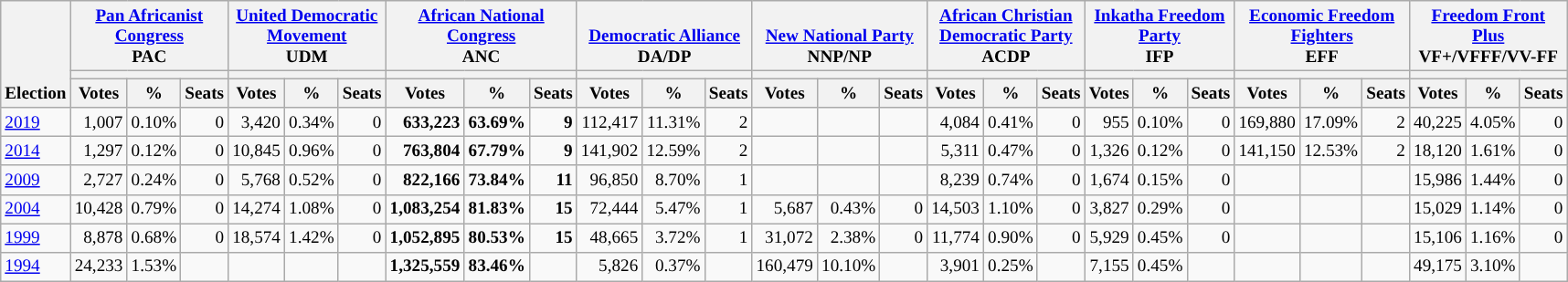<table class="wikitable mw-collapsible mw-collapsed" border="1" style="font-size:80%; text-align:right;">
<tr>
<th style="text-align:left;" valign=bottom rowspan=3>Election</th>
<th valign=bottom colspan=3><a href='#'>Pan Africanist<br>Congress</a><br>PAC</th>
<th valign=bottom colspan=3><a href='#'>United Democratic<br>Movement</a><br>UDM</th>
<th valign=bottom colspan=3><a href='#'>African National<br>Congress</a><br>ANC</th>
<th valign=bottom colspan=3><a href='#'>Democratic Alliance</a><br>DA/DP</th>
<th valign=bottom colspan=3><a href='#'>New National Party</a><br>NNP/NP</th>
<th valign=bottom colspan=3><a href='#'>African Christian<br>Democratic Party</a><br>ACDP</th>
<th valign=bottom colspan=3><a href='#'>Inkatha Freedom<br>Party</a><br>IFP</th>
<th valign=bottom colspan=3><a href='#'>Economic Freedom<br>Fighters</a><br>EFF</th>
<th valign=bottom colspan=3><a href='#'>Freedom Front<br>Plus</a><br>VF+/VFFF/VV-FF</th>
</tr>
<tr>
<th colspan=3 style="background:"></th>
<th colspan=3 style="background:"></th>
<th colspan=3 style="background:"></th>
<th colspan=3 style="background:"></th>
<th colspan=3 style="background:"></th>
<th colspan=3 style="background:"></th>
<th colspan=3 style="background:"></th>
<th colspan=3 style="background:"></th>
<th colspan=3 style="background:"></th>
</tr>
<tr>
<th>Votes</th>
<th>%</th>
<th>Seats</th>
<th>Votes</th>
<th>%</th>
<th>Seats</th>
<th>Votes</th>
<th>%</th>
<th>Seats</th>
<th>Votes</th>
<th>%</th>
<th>Seats</th>
<th>Votes</th>
<th>%</th>
<th>Seats</th>
<th>Votes</th>
<th>%</th>
<th>Seats</th>
<th>Votes</th>
<th>%</th>
<th>Seats</th>
<th>Votes</th>
<th>%</th>
<th>Seats</th>
<th>Votes</th>
<th>%</th>
<th>Seats</th>
</tr>
<tr>
<td align=left><a href='#'>2019</a></td>
<td>1,007</td>
<td>0.10%</td>
<td>0</td>
<td>3,420</td>
<td>0.34%</td>
<td>0</td>
<td><strong>633,223</strong></td>
<td><strong>63.69%</strong></td>
<td><strong>9</strong></td>
<td>112,417</td>
<td>11.31%</td>
<td>2</td>
<td></td>
<td></td>
<td></td>
<td>4,084</td>
<td>0.41%</td>
<td>0</td>
<td>955</td>
<td>0.10%</td>
<td>0</td>
<td>169,880</td>
<td>17.09%</td>
<td>2</td>
<td>40,225</td>
<td>4.05%</td>
<td>0</td>
</tr>
<tr>
<td align=left><a href='#'>2014</a></td>
<td>1,297</td>
<td>0.12%</td>
<td>0</td>
<td>10,845</td>
<td>0.96%</td>
<td>0</td>
<td><strong>763,804</strong></td>
<td><strong>67.79%</strong></td>
<td><strong>9</strong></td>
<td>141,902</td>
<td>12.59%</td>
<td>2</td>
<td></td>
<td></td>
<td></td>
<td>5,311</td>
<td>0.47%</td>
<td>0</td>
<td>1,326</td>
<td>0.12%</td>
<td>0</td>
<td>141,150</td>
<td>12.53%</td>
<td>2</td>
<td>18,120</td>
<td>1.61%</td>
<td>0</td>
</tr>
<tr>
<td align=left><a href='#'>2009</a></td>
<td>2,727</td>
<td>0.24%</td>
<td>0</td>
<td>5,768</td>
<td>0.52%</td>
<td>0</td>
<td><strong>822,166</strong></td>
<td><strong>73.84%</strong></td>
<td><strong>11</strong></td>
<td>96,850</td>
<td>8.70%</td>
<td>1</td>
<td></td>
<td></td>
<td></td>
<td>8,239</td>
<td>0.74%</td>
<td>0</td>
<td>1,674</td>
<td>0.15%</td>
<td>0</td>
<td></td>
<td></td>
<td></td>
<td>15,986</td>
<td>1.44%</td>
<td>0</td>
</tr>
<tr>
<td align=left><a href='#'>2004</a></td>
<td>10,428</td>
<td>0.79%</td>
<td>0</td>
<td>14,274</td>
<td>1.08%</td>
<td>0</td>
<td><strong>1,083,254</strong></td>
<td><strong>81.83%</strong></td>
<td><strong>15</strong></td>
<td>72,444</td>
<td>5.47%</td>
<td>1</td>
<td>5,687</td>
<td>0.43%</td>
<td>0</td>
<td>14,503</td>
<td>1.10%</td>
<td>0</td>
<td>3,827</td>
<td>0.29%</td>
<td>0</td>
<td></td>
<td></td>
<td></td>
<td>15,029</td>
<td>1.14%</td>
<td>0</td>
</tr>
<tr>
<td align=left><a href='#'>1999</a></td>
<td>8,878</td>
<td>0.68%</td>
<td>0</td>
<td>18,574</td>
<td>1.42%</td>
<td>0</td>
<td><strong>1,052,895</strong></td>
<td><strong>80.53%</strong></td>
<td><strong>15</strong></td>
<td>48,665</td>
<td>3.72%</td>
<td>1</td>
<td>31,072</td>
<td>2.38%</td>
<td>0</td>
<td>11,774</td>
<td>0.90%</td>
<td>0</td>
<td>5,929</td>
<td>0.45%</td>
<td>0</td>
<td></td>
<td></td>
<td></td>
<td>15,106</td>
<td>1.16%</td>
<td>0</td>
</tr>
<tr>
<td align=left><a href='#'>1994</a></td>
<td>24,233</td>
<td>1.53%</td>
<td></td>
<td></td>
<td></td>
<td></td>
<td><strong>1,325,559</strong></td>
<td><strong>83.46%</strong></td>
<td></td>
<td>5,826</td>
<td>0.37%</td>
<td></td>
<td>160,479</td>
<td>10.10%</td>
<td></td>
<td>3,901</td>
<td>0.25%</td>
<td></td>
<td>7,155</td>
<td>0.45%</td>
<td></td>
<td></td>
<td></td>
<td></td>
<td>49,175</td>
<td>3.10%</td>
<td></td>
</tr>
</table>
